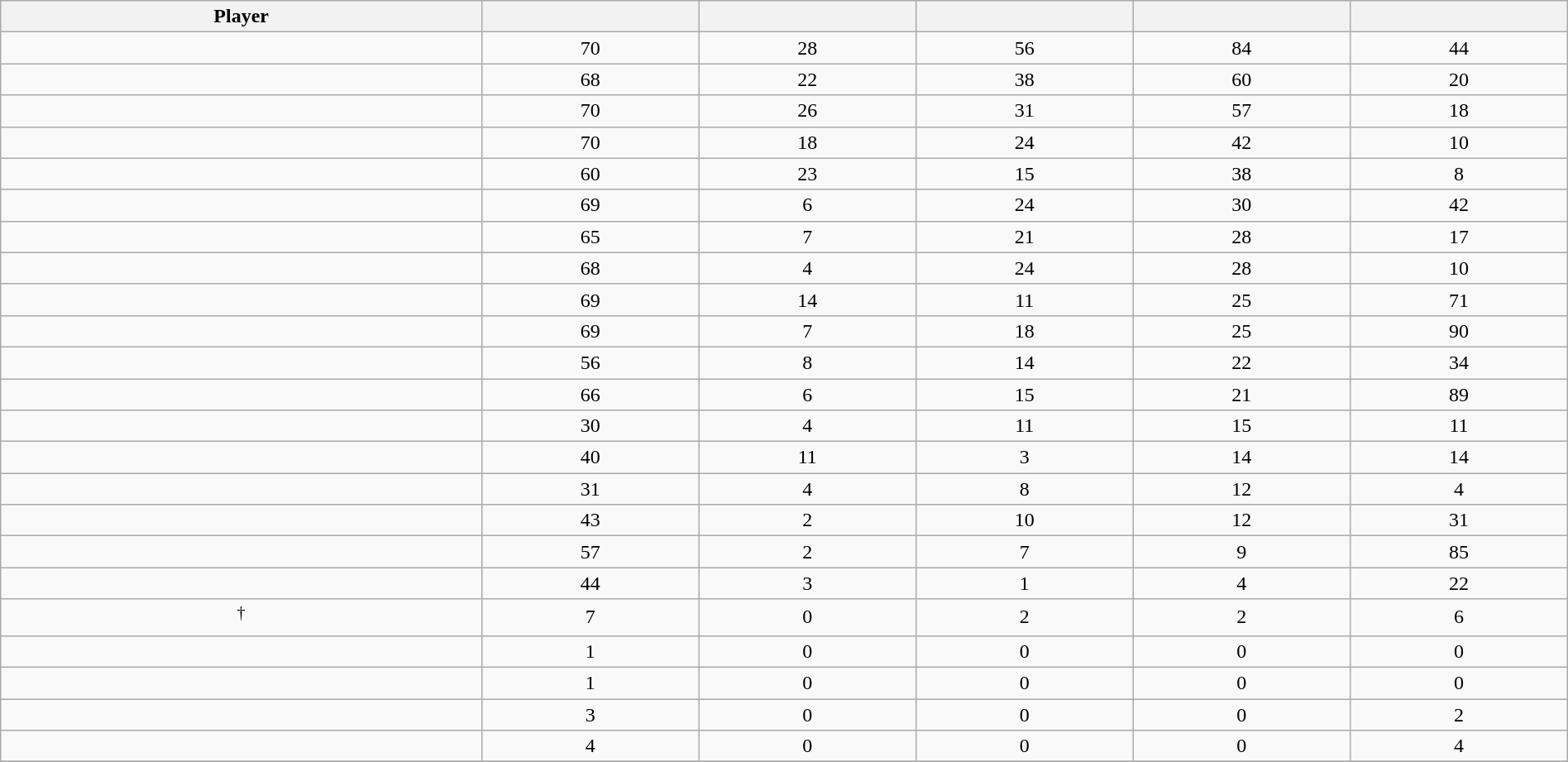<table class="wikitable sortable" style="width:100%;">
<tr align=center>
<th>Player</th>
<th></th>
<th></th>
<th></th>
<th></th>
<th></th>
</tr>
<tr align=center>
<td></td>
<td>70</td>
<td>28</td>
<td>56</td>
<td>84</td>
<td>44</td>
</tr>
<tr align=center>
<td></td>
<td>68</td>
<td>22</td>
<td>38</td>
<td>60</td>
<td>20</td>
</tr>
<tr align=center>
<td></td>
<td>70</td>
<td>26</td>
<td>31</td>
<td>57</td>
<td>18</td>
</tr>
<tr align=center>
<td></td>
<td>70</td>
<td>18</td>
<td>24</td>
<td>42</td>
<td>10</td>
</tr>
<tr align=center>
<td></td>
<td>60</td>
<td>23</td>
<td>15</td>
<td>38</td>
<td>8</td>
</tr>
<tr align=center>
<td></td>
<td>69</td>
<td>6</td>
<td>24</td>
<td>30</td>
<td>42</td>
</tr>
<tr align=center>
<td></td>
<td>65</td>
<td>7</td>
<td>21</td>
<td>28</td>
<td>17</td>
</tr>
<tr align=center>
<td></td>
<td>68</td>
<td>4</td>
<td>24</td>
<td>28</td>
<td>10</td>
</tr>
<tr align=center>
<td></td>
<td>69</td>
<td>14</td>
<td>11</td>
<td>25</td>
<td>71</td>
</tr>
<tr align=center>
<td></td>
<td>69</td>
<td>7</td>
<td>18</td>
<td>25</td>
<td>90</td>
</tr>
<tr align=center>
<td></td>
<td>56</td>
<td>8</td>
<td>14</td>
<td>22</td>
<td>34</td>
</tr>
<tr align=center>
<td></td>
<td>66</td>
<td>6</td>
<td>15</td>
<td>21</td>
<td>89</td>
</tr>
<tr align=center>
<td></td>
<td>30</td>
<td>4</td>
<td>11</td>
<td>15</td>
<td>11</td>
</tr>
<tr align=center>
<td></td>
<td>40</td>
<td>11</td>
<td>3</td>
<td>14</td>
<td>14</td>
</tr>
<tr align=center>
<td></td>
<td>31</td>
<td>4</td>
<td>8</td>
<td>12</td>
<td>4</td>
</tr>
<tr align=center>
<td></td>
<td>43</td>
<td>2</td>
<td>10</td>
<td>12</td>
<td>31</td>
</tr>
<tr align=center>
<td></td>
<td>57</td>
<td>2</td>
<td>7</td>
<td>9</td>
<td>85</td>
</tr>
<tr align=center>
<td></td>
<td>44</td>
<td>3</td>
<td>1</td>
<td>4</td>
<td>22</td>
</tr>
<tr align=center>
<td><sup>†</sup></td>
<td>7</td>
<td>0</td>
<td>2</td>
<td>2</td>
<td>6</td>
</tr>
<tr align=center>
<td></td>
<td>1</td>
<td>0</td>
<td>0</td>
<td>0</td>
<td>0</td>
</tr>
<tr align=center>
<td></td>
<td>1</td>
<td>0</td>
<td>0</td>
<td>0</td>
<td>0</td>
</tr>
<tr align=center>
<td></td>
<td>3</td>
<td>0</td>
<td>0</td>
<td>0</td>
<td>2</td>
</tr>
<tr align=center>
<td></td>
<td>4</td>
<td>0</td>
<td>0</td>
<td>0</td>
<td>4</td>
</tr>
<tr>
</tr>
</table>
